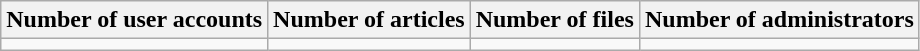<table class="wikitable" style="text-align:center">
<tr>
<th>Number of user accounts</th>
<th>Number of articles</th>
<th>Number of files</th>
<th>Number of administrators</th>
</tr>
<tr>
<td></td>
<td></td>
<td></td>
<td></td>
</tr>
</table>
